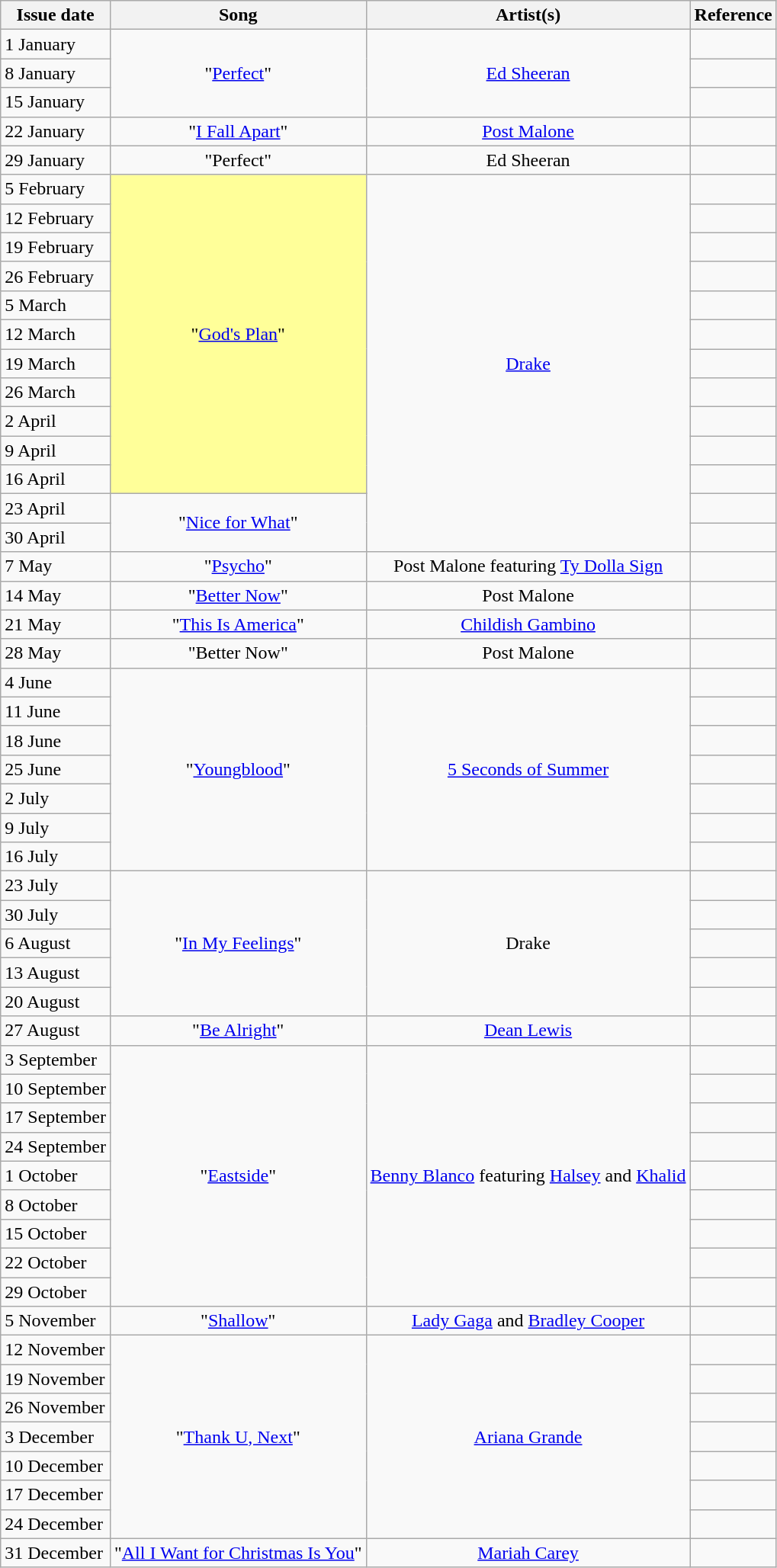<table class="wikitable">
<tr>
<th>Issue date</th>
<th>Song</th>
<th>Artist(s)</th>
<th>Reference</th>
</tr>
<tr>
<td align="left">1 January</td>
<td align="center" rowspan="3">"<a href='#'>Perfect</a>"</td>
<td align="center" rowspan="3"><a href='#'>Ed Sheeran</a></td>
<td align="center"></td>
</tr>
<tr>
<td align="left">8 January</td>
<td align="center"></td>
</tr>
<tr>
<td align="left">15 January</td>
<td align="center"></td>
</tr>
<tr>
<td align="left">22 January</td>
<td align="center">"<a href='#'>I Fall Apart</a>"</td>
<td align="center"><a href='#'>Post Malone</a></td>
<td align="center"></td>
</tr>
<tr>
<td align="left">29 January</td>
<td align="center">"Perfect"</td>
<td align="center">Ed Sheeran</td>
<td align="center"></td>
</tr>
<tr>
<td align="left">5 February</td>
<td bgcolor=#FFFF99 align="center" rowspan="11">"<a href='#'>God's Plan</a>"</td>
<td align="center" rowspan="13"><a href='#'>Drake</a></td>
<td align="center"></td>
</tr>
<tr>
<td align="left">12 February</td>
<td align="center"></td>
</tr>
<tr>
<td align="left">19 February</td>
<td align="center"></td>
</tr>
<tr>
<td align="left">26 February</td>
<td align="center"></td>
</tr>
<tr>
<td align="left">5 March</td>
<td align="center"></td>
</tr>
<tr>
<td align="left">12 March</td>
<td align="center"></td>
</tr>
<tr>
<td align="left">19 March</td>
<td align="center"></td>
</tr>
<tr>
<td align="left">26 March</td>
<td align="center"></td>
</tr>
<tr>
<td align="left">2 April</td>
<td align="center"></td>
</tr>
<tr>
<td align="left">9 April</td>
<td align="center"></td>
</tr>
<tr>
<td align="left">16 April</td>
<td align="center"></td>
</tr>
<tr>
<td align="left">23 April</td>
<td align="center" rowspan="2">"<a href='#'>Nice for What</a>"</td>
<td align="center"></td>
</tr>
<tr>
<td align="left">30 April</td>
<td align="center"></td>
</tr>
<tr>
<td align="left">7 May</td>
<td align="center">"<a href='#'>Psycho</a>"</td>
<td align="center">Post Malone featuring <a href='#'>Ty Dolla Sign</a></td>
<td align="center"></td>
</tr>
<tr>
<td align="left">14 May</td>
<td align="center">"<a href='#'>Better Now</a>"</td>
<td align="center">Post Malone</td>
<td align="center"></td>
</tr>
<tr>
<td align="left">21 May</td>
<td align="center">"<a href='#'>This Is America</a>"</td>
<td align="center"><a href='#'>Childish Gambino</a></td>
<td align="center"></td>
</tr>
<tr>
<td align="left">28 May</td>
<td align="center">"Better Now"</td>
<td align="center">Post Malone</td>
<td align="center"></td>
</tr>
<tr>
<td align="left">4 June</td>
<td align="center" rowspan="7">"<a href='#'>Youngblood</a>"</td>
<td align="center" rowspan="7"><a href='#'>5 Seconds of Summer</a></td>
<td align="center"></td>
</tr>
<tr>
<td align="left">11 June</td>
<td align="center"></td>
</tr>
<tr>
<td align="left">18 June</td>
<td align="center"></td>
</tr>
<tr>
<td align="left">25 June</td>
<td align="center"></td>
</tr>
<tr>
<td align="left">2 July</td>
<td align="center"></td>
</tr>
<tr>
<td align="left">9 July</td>
<td align="center"></td>
</tr>
<tr>
<td align="left">16 July</td>
<td align="center"></td>
</tr>
<tr>
<td align="left">23 July</td>
<td align="center" rowspan="5">"<a href='#'>In My Feelings</a>"</td>
<td align="center" rowspan="5">Drake</td>
<td align="center"></td>
</tr>
<tr>
<td align="left">30 July</td>
<td align="center"></td>
</tr>
<tr>
<td align="left">6 August</td>
<td align="center"></td>
</tr>
<tr>
<td align="left">13 August</td>
<td align="center"></td>
</tr>
<tr>
<td align="left">20 August</td>
<td align="center"></td>
</tr>
<tr>
<td align="left">27 August</td>
<td align="center">"<a href='#'>Be Alright</a>"</td>
<td align="center"><a href='#'>Dean Lewis</a></td>
<td align="center"></td>
</tr>
<tr>
<td align="left">3 September</td>
<td align="center" rowspan="9">"<a href='#'>Eastside</a>"</td>
<td align="center" rowspan="9"><a href='#'>Benny Blanco</a> featuring <a href='#'>Halsey</a> and <a href='#'>Khalid</a></td>
<td align="center"></td>
</tr>
<tr>
<td align="left">10 September</td>
<td align="center"></td>
</tr>
<tr>
<td align="left">17 September</td>
<td align="center"></td>
</tr>
<tr>
<td align="left">24 September</td>
<td align="center"></td>
</tr>
<tr>
<td align="left">1 October</td>
<td align="center"></td>
</tr>
<tr>
<td align="left">8 October</td>
<td align="center"></td>
</tr>
<tr>
<td align="left">15 October</td>
<td align="center"></td>
</tr>
<tr>
<td align="left">22 October</td>
<td align="center"></td>
</tr>
<tr>
<td align="left">29 October</td>
<td align="center"></td>
</tr>
<tr>
<td align="left">5 November</td>
<td align="center">"<a href='#'>Shallow</a>"</td>
<td align="center"><a href='#'>Lady Gaga</a> and <a href='#'>Bradley Cooper</a></td>
<td align="center"></td>
</tr>
<tr>
<td align="left">12 November</td>
<td align="center" rowspan="7">"<a href='#'>Thank U, Next</a>"</td>
<td align="center" rowspan="7"><a href='#'>Ariana Grande</a></td>
<td align="center"></td>
</tr>
<tr>
<td align="left">19 November</td>
<td align="center"></td>
</tr>
<tr>
<td align="left">26 November</td>
<td align="center"></td>
</tr>
<tr>
<td align="left">3 December</td>
<td align="center"></td>
</tr>
<tr>
<td align="left">10 December</td>
<td align="center"></td>
</tr>
<tr>
<td align="left">17 December</td>
<td align="center"></td>
</tr>
<tr>
<td align="left">24 December</td>
<td align="center"></td>
</tr>
<tr>
<td align="left">31 December</td>
<td align="center">"<a href='#'>All I Want for Christmas Is You</a>"</td>
<td align="center"><a href='#'>Mariah Carey</a></td>
<td align="center"></td>
</tr>
</table>
